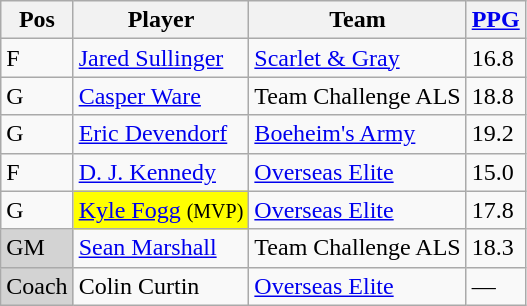<table class="wikitable">
<tr>
<th>Pos</th>
<th>Player</th>
<th>Team</th>
<th><a href='#'>PPG</a></th>
</tr>
<tr>
<td>F</td>
<td><a href='#'>Jared Sullinger</a></td>
<td><a href='#'>Scarlet & Gray</a></td>
<td>16.8</td>
</tr>
<tr>
<td>G</td>
<td><a href='#'>Casper Ware</a></td>
<td>Team Challenge ALS</td>
<td>18.8</td>
</tr>
<tr>
<td>G</td>
<td><a href='#'>Eric Devendorf</a></td>
<td><a href='#'>Boeheim's Army</a></td>
<td>19.2</td>
</tr>
<tr>
<td>F</td>
<td><a href='#'>D. J. Kennedy</a></td>
<td><a href='#'>Overseas Elite</a></td>
<td>15.0</td>
</tr>
<tr>
<td>G</td>
<td bgcolor=yellow><a href='#'>Kyle Fogg</a> <small>(MVP)</small></td>
<td><a href='#'>Overseas Elite</a></td>
<td>17.8</td>
</tr>
<tr>
<td bgcolor=lightgray>GM</td>
<td><a href='#'>Sean Marshall</a></td>
<td>Team Challenge ALS</td>
<td>18.3</td>
</tr>
<tr>
<td bgcolor=lightgray>Coach</td>
<td>Colin Curtin</td>
<td><a href='#'>Overseas Elite</a></td>
<td>—</td>
</tr>
</table>
